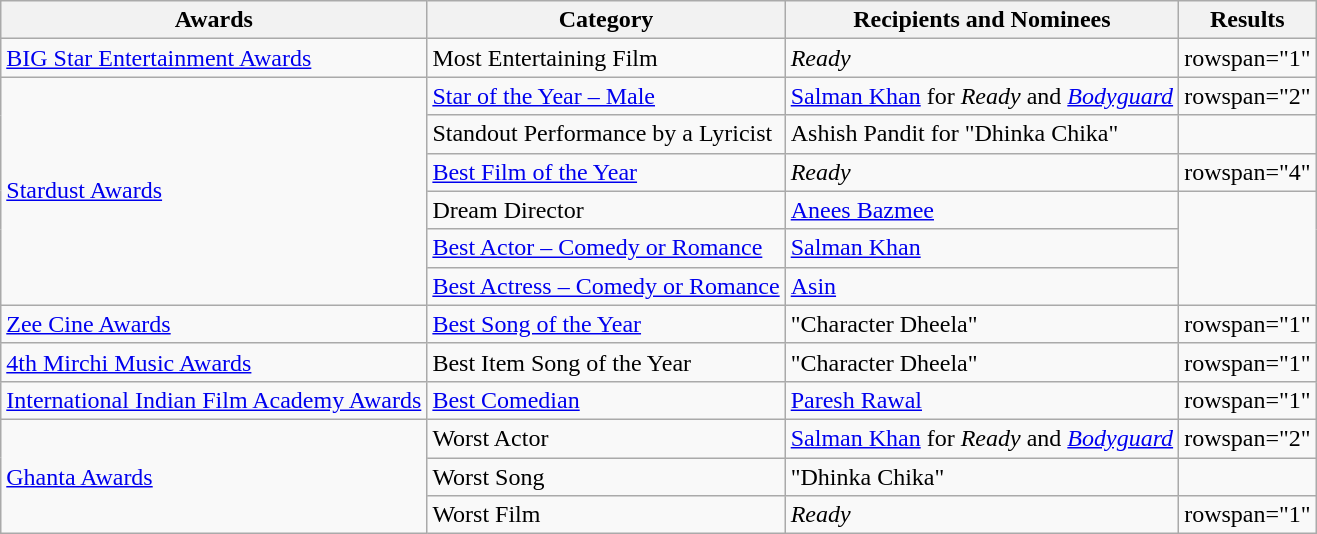<table class="wikitable plainrowheaders sortable">
<tr>
<th>Awards</th>
<th>Category</th>
<th>Recipients and Nominees</th>
<th>Results</th>
</tr>
<tr>
<td rowspan="1"><a href='#'>BIG Star Entertainment Awards</a></td>
<td>Most Entertaining Film</td>
<td><em>Ready</em></td>
<td>rowspan="1" </td>
</tr>
<tr>
<td rowspan="6"><a href='#'>Stardust Awards</a></td>
<td><a href='#'>Star of the Year – Male</a></td>
<td><a href='#'>Salman Khan</a> for <em>Ready</em> and <em><a href='#'>Bodyguard</a></em></td>
<td>rowspan="2" </td>
</tr>
<tr>
<td>Standout Performance by a Lyricist</td>
<td>Ashish Pandit for "Dhinka Chika"</td>
</tr>
<tr>
<td><a href='#'>Best Film of the Year</a></td>
<td><em>Ready</em></td>
<td>rowspan="4" </td>
</tr>
<tr>
<td>Dream Director</td>
<td><a href='#'>Anees Bazmee</a></td>
</tr>
<tr>
<td><a href='#'>Best Actor – Comedy or Romance</a></td>
<td><a href='#'>Salman Khan</a></td>
</tr>
<tr>
<td><a href='#'>Best Actress – Comedy or Romance</a></td>
<td><a href='#'>Asin</a></td>
</tr>
<tr>
<td rowspan="1"><a href='#'>Zee Cine Awards</a></td>
<td><a href='#'>Best Song of the Year</a></td>
<td>"Character Dheela"</td>
<td>rowspan="1" </td>
</tr>
<tr>
<td><a href='#'>4th Mirchi Music Awards</a></td>
<td>Best Item Song of the Year</td>
<td>"Character Dheela"</td>
<td>rowspan="1" </td>
</tr>
<tr>
<td rowspan="1"><a href='#'>International Indian Film Academy Awards</a></td>
<td><a href='#'>Best Comedian</a></td>
<td><a href='#'>Paresh Rawal</a></td>
<td>rowspan="1" </td>
</tr>
<tr>
<td rowspan="3"><a href='#'>Ghanta Awards</a></td>
<td>Worst Actor</td>
<td><a href='#'>Salman Khan</a> for <em>Ready</em> and <em><a href='#'>Bodyguard</a></em></td>
<td>rowspan="2" </td>
</tr>
<tr>
<td>Worst Song</td>
<td>"Dhinka Chika"</td>
</tr>
<tr>
<td>Worst Film</td>
<td><em>Ready</em></td>
<td>rowspan="1" </td>
</tr>
</table>
